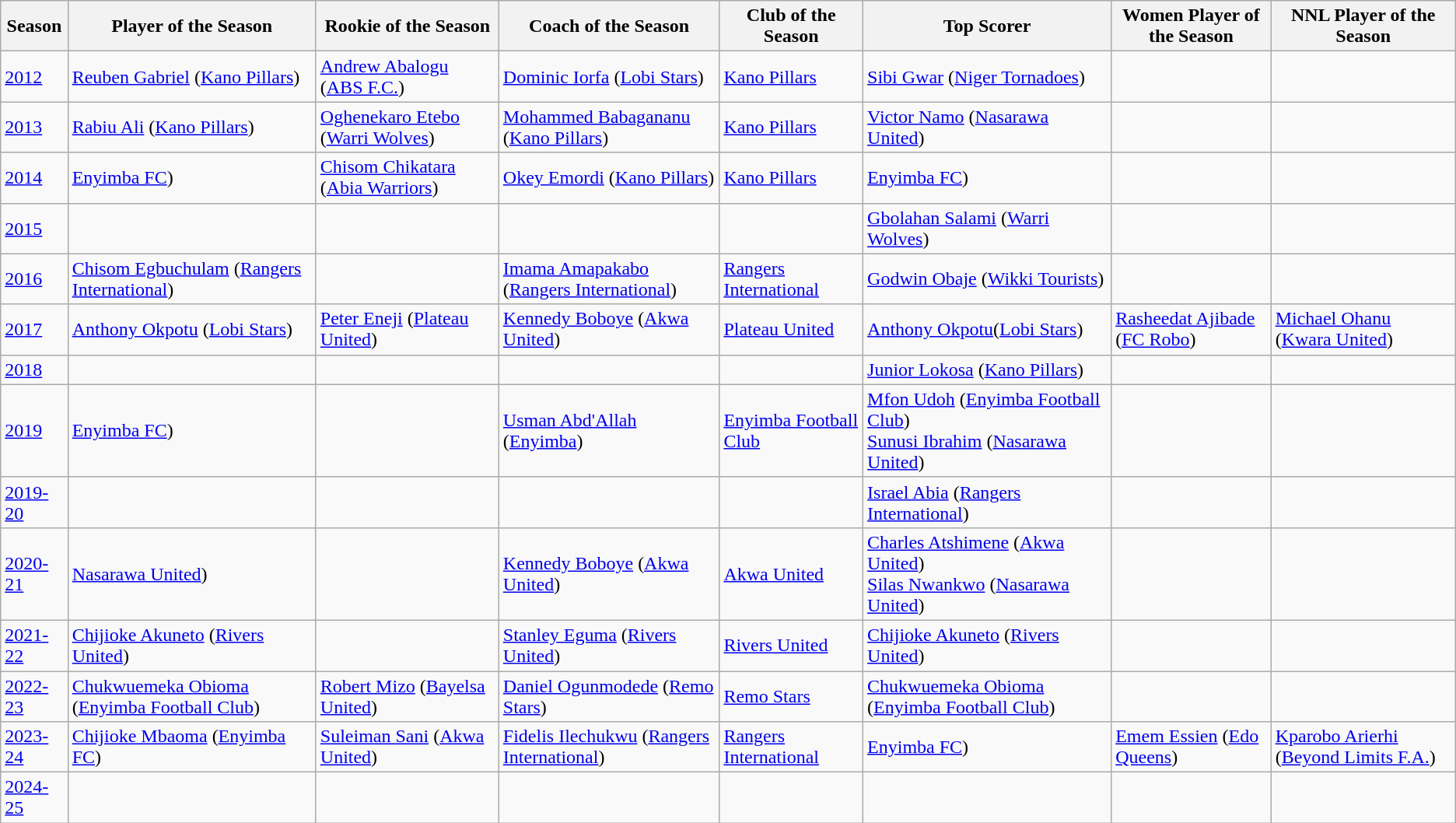<table class="wikitable">
<tr>
<th>Season</th>
<th>Player of the Season</th>
<th>Rookie of the Season</th>
<th>Coach of the Season</th>
<th>Club of the Season</th>
<th>Top Scorer</th>
<th>Women Player of the Season</th>
<th>NNL Player of the Season</th>
</tr>
<tr>
<td><a href='#'>2012</a></td>
<td> <a href='#'>Reuben Gabriel</a> (<a href='#'>Kano Pillars</a>)</td>
<td> <a href='#'>Andrew Abalogu</a> (<a href='#'>ABS F.C.</a>)</td>
<td> <a href='#'>Dominic Iorfa</a> (<a href='#'>Lobi Stars</a>)</td>
<td> <a href='#'>Kano Pillars</a></td>
<td> <a href='#'>Sibi Gwar</a> (<a href='#'>Niger Tornadoes</a>)</td>
<td></td>
<td></td>
</tr>
<tr>
<td><a href='#'>2013</a></td>
<td> <a href='#'>Rabiu Ali</a> (<a href='#'>Kano Pillars</a>)</td>
<td> <a href='#'>Oghenekaro Etebo</a> (<a href='#'>Warri Wolves</a>)</td>
<td> <a href='#'>Mohammed Babagananu</a> (<a href='#'>Kano Pillars</a>)</td>
<td> <a href='#'>Kano Pillars</a></td>
<td> <a href='#'>Victor Namo</a> (<a href='#'>Nasarawa United</a>)</td>
<td></td>
<td></td>
</tr>
<tr>
<td><a href='#'>2014</a></td>
<td><a href='#'>Enyimba FC</a>)</td>
<td> <a href='#'>Chisom Chikatara</a> (<a href='#'>Abia Warriors</a>)</td>
<td> <a href='#'>Okey Emordi</a> (<a href='#'>Kano Pillars</a>)</td>
<td> <a href='#'>Kano Pillars</a></td>
<td><a href='#'>Enyimba FC</a>)</td>
<td></td>
<td></td>
</tr>
<tr>
<td><a href='#'>2015</a></td>
<td></td>
<td></td>
<td></td>
<td></td>
<td> <a href='#'>Gbolahan Salami</a> (<a href='#'>Warri Wolves</a>)</td>
<td></td>
<td></td>
</tr>
<tr>
<td><a href='#'>2016</a></td>
<td> <a href='#'>Chisom Egbuchulam</a> (<a href='#'>Rangers International</a>)</td>
<td></td>
<td> <a href='#'>Imama Amapakabo</a> (<a href='#'>Rangers International</a>)</td>
<td> <a href='#'>Rangers International</a></td>
<td> <a href='#'>Godwin Obaje</a> (<a href='#'>Wikki Tourists</a>)</td>
<td></td>
<td></td>
</tr>
<tr>
<td><a href='#'>2017</a></td>
<td> <a href='#'>Anthony Okpotu</a> (<a href='#'>Lobi Stars</a>)</td>
<td> <a href='#'>Peter Eneji</a> (<a href='#'>Plateau United</a>)</td>
<td> <a href='#'>Kennedy Boboye</a> (<a href='#'>Akwa United</a>)</td>
<td> <a href='#'>Plateau United</a></td>
<td> <a href='#'>Anthony Okpotu</a>(<a href='#'>Lobi Stars</a>)</td>
<td> <a href='#'>Rasheedat Ajibade</a> (<a href='#'>FC Robo</a>)</td>
<td> <a href='#'>Michael Ohanu</a> (<a href='#'>Kwara United</a>)</td>
</tr>
<tr>
<td><a href='#'>2018</a></td>
<td></td>
<td></td>
<td></td>
<td></td>
<td> <a href='#'>Junior Lokosa</a> (<a href='#'>Kano Pillars</a>)</td>
<td></td>
<td></td>
</tr>
<tr>
<td><a href='#'>2019</a></td>
<td><a href='#'>Enyimba FC</a>)</td>
<td></td>
<td> <a href='#'>Usman Abd'Allah</a> (<a href='#'>Enyimba</a>)</td>
<td> <a href='#'>Enyimba Football Club</a></td>
<td> <a href='#'>Mfon Udoh</a> (<a href='#'>Enyimba Football Club</a>)<br> <a href='#'>Sunusi Ibrahim</a> (<a href='#'>Nasarawa United</a>)</td>
<td></td>
<td></td>
</tr>
<tr>
<td><a href='#'>2019-20</a></td>
<td></td>
<td></td>
<td></td>
<td></td>
<td> <a href='#'>Israel Abia</a> (<a href='#'>Rangers International</a>)</td>
<td></td>
<td></td>
</tr>
<tr>
<td><a href='#'>2020-21</a></td>
<td><a href='#'>Nasarawa United</a>)</td>
<td></td>
<td> <a href='#'>Kennedy Boboye</a> (<a href='#'>Akwa United</a>)</td>
<td> <a href='#'>Akwa United</a></td>
<td> <a href='#'>Charles Atshimene</a> (<a href='#'>Akwa United</a>)<br> <a href='#'>Silas Nwankwo</a> (<a href='#'>Nasarawa United</a>)</td>
<td></td>
<td></td>
</tr>
<tr>
<td><a href='#'>2021-22</a></td>
<td> <a href='#'>Chijioke Akuneto</a> (<a href='#'>Rivers United</a>)</td>
<td></td>
<td> <a href='#'>Stanley Eguma</a> (<a href='#'>Rivers United</a>)</td>
<td> <a href='#'>Rivers United</a></td>
<td> <a href='#'>Chijioke Akuneto</a> (<a href='#'>Rivers United</a>)</td>
<td></td>
<td></td>
</tr>
<tr>
<td><a href='#'>2022-23</a></td>
<td> <a href='#'>Chukwuemeka Obioma</a> (<a href='#'>Enyimba Football Club</a>)</td>
<td> <a href='#'>Robert Mizo</a> (<a href='#'>Bayelsa United</a>)</td>
<td> <a href='#'>Daniel Ogunmodede</a> (<a href='#'>Remo Stars</a>)</td>
<td> <a href='#'>Remo Stars</a></td>
<td> <a href='#'>Chukwuemeka Obioma</a> (<a href='#'>Enyimba Football Club</a>)</td>
<td></td>
<td></td>
</tr>
<tr>
<td><a href='#'>2023-24</a></td>
<td> <a href='#'>Chijioke Mbaoma</a> (<a href='#'>Enyimba FC</a>)</td>
<td> <a href='#'>Suleiman Sani</a> (<a href='#'>Akwa United</a>)</td>
<td> <a href='#'>Fidelis Ilechukwu</a> (<a href='#'>Rangers International</a>)</td>
<td> <a href='#'>Rangers International</a></td>
<td><a href='#'>Enyimba FC</a>)</td>
<td> <a href='#'>Emem Essien</a> (<a href='#'>Edo Queens</a>)</td>
<td> <a href='#'>Kparobo Arierhi</a> (<a href='#'>Beyond Limits F.A.</a>)</td>
</tr>
<tr>
<td><a href='#'>2024-25</a></td>
<td></td>
<td></td>
<td></td>
<td></td>
<td></td>
<td></td>
<td></td>
</tr>
</table>
